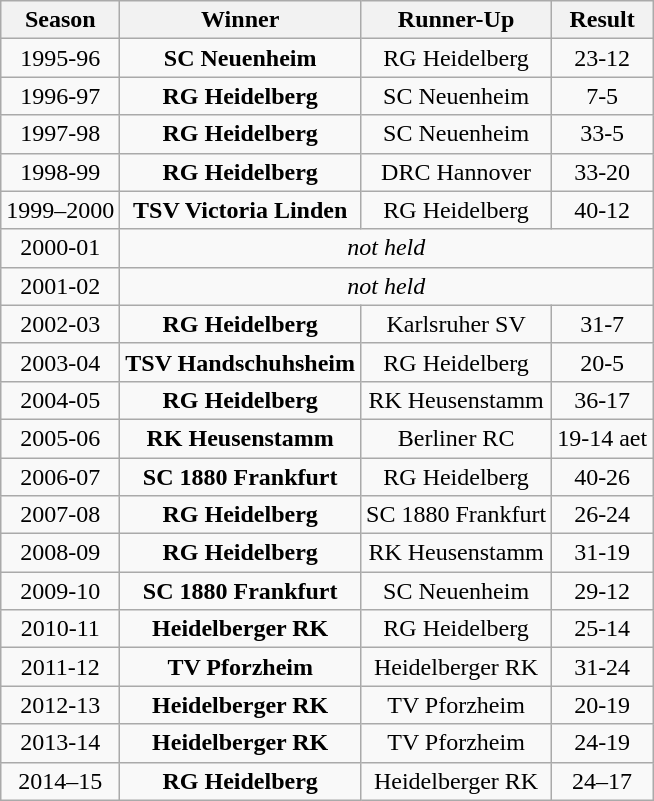<table class="wikitable">
<tr>
<th>Season</th>
<th>Winner</th>
<th>Runner-Up</th>
<th>Result</th>
</tr>
<tr align="center">
<td>1995-96</td>
<td><strong>SC Neuenheim</strong></td>
<td>RG Heidelberg</td>
<td>23-12</td>
</tr>
<tr align="center">
<td>1996-97</td>
<td><strong>RG Heidelberg</strong></td>
<td>SC Neuenheim</td>
<td>7-5</td>
</tr>
<tr align="center">
<td>1997-98</td>
<td><strong>RG Heidelberg</strong></td>
<td>SC Neuenheim</td>
<td>33-5</td>
</tr>
<tr align="center">
<td>1998-99</td>
<td><strong>RG Heidelberg</strong></td>
<td>DRC Hannover</td>
<td>33-20</td>
</tr>
<tr align="center">
<td>1999–2000</td>
<td><strong>TSV Victoria Linden</strong></td>
<td>RG Heidelberg</td>
<td>40-12</td>
</tr>
<tr align="center">
<td>2000-01</td>
<td colspan=3><em>not held</em></td>
</tr>
<tr align="center">
<td>2001-02</td>
<td colspan=3><em>not held</em></td>
</tr>
<tr align="center">
<td>2002-03</td>
<td><strong>RG Heidelberg</strong></td>
<td>Karlsruher SV</td>
<td>31-7</td>
</tr>
<tr align="center">
<td>2003-04</td>
<td><strong>TSV Handschuhsheim</strong></td>
<td>RG Heidelberg</td>
<td>20-5</td>
</tr>
<tr align="center">
<td>2004-05</td>
<td><strong>RG Heidelberg</strong></td>
<td>RK Heusenstamm</td>
<td>36-17</td>
</tr>
<tr align="center">
<td>2005-06</td>
<td><strong>RK Heusenstamm</strong></td>
<td>Berliner RC</td>
<td>19-14 aet</td>
</tr>
<tr align="center">
<td>2006-07</td>
<td><strong>SC 1880 Frankfurt</strong></td>
<td>RG Heidelberg</td>
<td>40-26</td>
</tr>
<tr align="center">
<td>2007-08</td>
<td><strong>RG Heidelberg</strong></td>
<td>SC 1880 Frankfurt</td>
<td>26-24</td>
</tr>
<tr align="center">
<td>2008-09</td>
<td><strong>RG Heidelberg</strong></td>
<td>RK Heusenstamm</td>
<td>31-19</td>
</tr>
<tr align="center">
<td>2009-10</td>
<td><strong>SC 1880 Frankfurt</strong></td>
<td>SC Neuenheim</td>
<td>29-12</td>
</tr>
<tr align="center">
<td>2010-11</td>
<td><strong>Heidelberger RK</strong></td>
<td>RG Heidelberg</td>
<td>25-14</td>
</tr>
<tr align="center">
<td>2011-12</td>
<td><strong>TV Pforzheim</strong></td>
<td>Heidelberger RK</td>
<td>31-24</td>
</tr>
<tr align="center">
<td>2012-13</td>
<td><strong>Heidelberger RK</strong></td>
<td>TV Pforzheim</td>
<td>20-19</td>
</tr>
<tr align="center">
<td>2013-14</td>
<td><strong>Heidelberger RK</strong></td>
<td>TV Pforzheim</td>
<td>24-19</td>
</tr>
<tr align="center">
<td>2014–15</td>
<td><strong>RG Heidelberg</strong></td>
<td>Heidelberger RK</td>
<td>24–17</td>
</tr>
</table>
